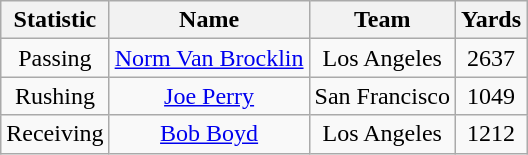<table class="wikitable">
<tr>
<th>Statistic</th>
<th>Name</th>
<th>Team</th>
<th>Yards</th>
</tr>
<tr align="center">
<td>Passing</td>
<td><a href='#'>Norm Van Brocklin</a></td>
<td>Los Angeles</td>
<td>2637</td>
</tr>
<tr align="center">
<td>Rushing</td>
<td><a href='#'>Joe Perry</a></td>
<td>San Francisco</td>
<td>1049</td>
</tr>
<tr align="center">
<td>Receiving</td>
<td><a href='#'>Bob Boyd</a></td>
<td>Los Angeles</td>
<td>1212</td>
</tr>
</table>
